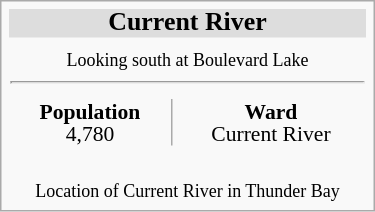<table class="infobox" style="font-size:90%;width:250px;text-align:center;line-height:100%;">
<tr>
<th colspan="2" style="background:#DDDDDD;line-height:110%;"><big>Current River</big></th>
</tr>
<tr>
<td colspan="2"></td>
</tr>
<tr>
<td colspan="2"><small>Looking south at Boulevard Lake</small><hr></td>
</tr>
<tr>
<td style="border-right:1px solid #AAAAAA;"><strong>Population</strong><br>4,780</td>
<td><strong>Ward</strong><br>Current River</td>
</tr>
<tr>
<td colspan="2"><br></td>
</tr>
<tr>
<td colspan="2"><small>Location of Current River in Thunder Bay</small></td>
</tr>
</table>
